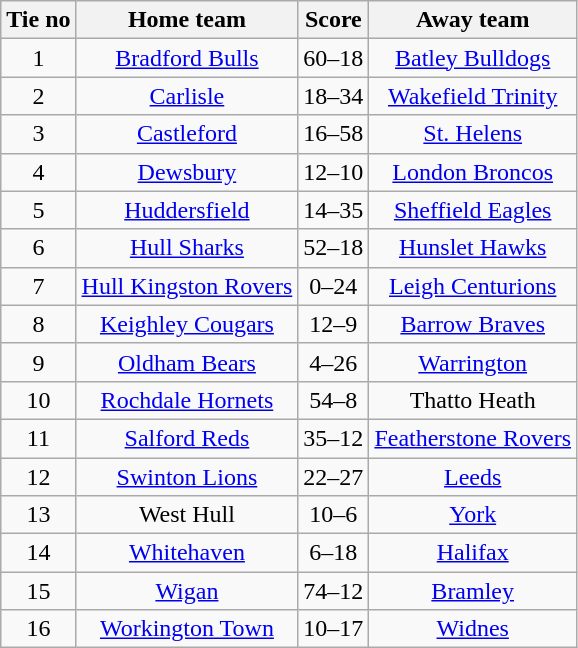<table class="wikitable" style="text-align:center">
<tr>
<th>Tie no</th>
<th>Home team</th>
<th>Score</th>
<th>Away team</th>
</tr>
<tr>
<td>1</td>
<td><a href='#'>Bradford Bulls</a></td>
<td>60–18</td>
<td><a href='#'>Batley Bulldogs</a></td>
</tr>
<tr>
<td>2</td>
<td><a href='#'>Carlisle</a></td>
<td>18–34</td>
<td><a href='#'>Wakefield Trinity</a></td>
</tr>
<tr>
<td>3</td>
<td><a href='#'>Castleford</a></td>
<td>16–58</td>
<td><a href='#'>St. Helens</a></td>
</tr>
<tr>
<td>4</td>
<td><a href='#'>Dewsbury</a></td>
<td>12–10</td>
<td><a href='#'>London Broncos</a></td>
</tr>
<tr>
<td>5</td>
<td><a href='#'>Huddersfield</a></td>
<td>14–35</td>
<td><a href='#'>Sheffield Eagles</a></td>
</tr>
<tr>
<td>6</td>
<td><a href='#'>Hull Sharks</a></td>
<td>52–18</td>
<td><a href='#'>Hunslet Hawks</a></td>
</tr>
<tr>
<td>7</td>
<td><a href='#'>Hull Kingston Rovers</a></td>
<td>0–24</td>
<td><a href='#'>Leigh Centurions</a></td>
</tr>
<tr>
<td>8</td>
<td><a href='#'>Keighley Cougars</a></td>
<td>12–9</td>
<td><a href='#'>Barrow Braves</a></td>
</tr>
<tr>
<td>9</td>
<td><a href='#'>Oldham Bears</a></td>
<td>4–26</td>
<td><a href='#'>Warrington</a></td>
</tr>
<tr>
<td>10</td>
<td><a href='#'>Rochdale Hornets</a></td>
<td>54–8</td>
<td>Thatto Heath</td>
</tr>
<tr>
<td>11</td>
<td><a href='#'>Salford Reds</a></td>
<td>35–12</td>
<td><a href='#'>Featherstone Rovers</a></td>
</tr>
<tr>
<td>12</td>
<td><a href='#'>Swinton Lions</a></td>
<td>22–27</td>
<td><a href='#'>Leeds</a></td>
</tr>
<tr>
<td>13</td>
<td>West Hull</td>
<td>10–6</td>
<td><a href='#'>York</a></td>
</tr>
<tr>
<td>14</td>
<td><a href='#'>Whitehaven</a></td>
<td>6–18</td>
<td><a href='#'>Halifax</a></td>
</tr>
<tr>
<td>15</td>
<td><a href='#'>Wigan</a></td>
<td>74–12</td>
<td><a href='#'>Bramley</a></td>
</tr>
<tr>
<td>16</td>
<td><a href='#'>Workington Town</a></td>
<td>10–17</td>
<td><a href='#'>Widnes</a></td>
</tr>
</table>
